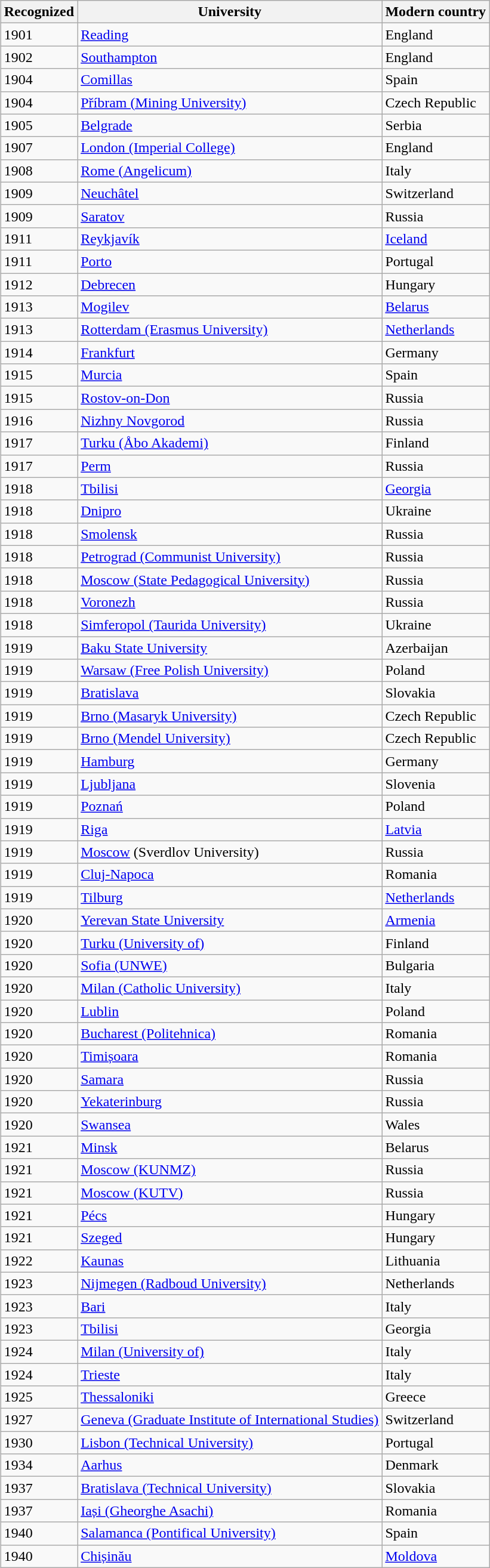<table class="wikitable sortable" style="margin:1px; border:1px solid #ccc;">
<tr style="text-align:left; vertical-align:top;" ">
<th>Recognized</th>
<th>University</th>
<th>Modern country</th>
</tr>
<tr>
<td>1901</td>
<td><a href='#'>Reading</a></td>
<td>England</td>
</tr>
<tr>
<td>1902</td>
<td><a href='#'>Southampton</a></td>
<td>England</td>
</tr>
<tr>
<td>1904</td>
<td><a href='#'>Comillas</a></td>
<td>Spain</td>
</tr>
<tr>
<td>1904</td>
<td><a href='#'>Příbram (Mining University)</a></td>
<td>Czech Republic</td>
</tr>
<tr>
<td>1905</td>
<td><a href='#'>Belgrade</a></td>
<td>Serbia</td>
</tr>
<tr>
<td>1907 </td>
<td><a href='#'>London (Imperial College)</a></td>
<td>England</td>
</tr>
<tr>
<td>1908</td>
<td><a href='#'>Rome (Angelicum)</a></td>
<td>Italy</td>
</tr>
<tr>
<td>1909</td>
<td><a href='#'>Neuchâtel</a></td>
<td>Switzerland</td>
</tr>
<tr>
<td>1909</td>
<td><a href='#'>Saratov</a></td>
<td>Russia</td>
</tr>
<tr>
<td>1911</td>
<td><a href='#'>Reykjavík</a></td>
<td><a href='#'>Iceland</a></td>
</tr>
<tr>
<td>1911</td>
<td><a href='#'>Porto</a></td>
<td>Portugal</td>
</tr>
<tr>
<td>1912</td>
<td><a href='#'>Debrecen</a></td>
<td>Hungary</td>
</tr>
<tr>
<td>1913</td>
<td><a href='#'>Mogilev</a></td>
<td><a href='#'>Belarus</a></td>
</tr>
<tr>
<td>1913</td>
<td><a href='#'>Rotterdam (Erasmus University)</a></td>
<td><a href='#'>Netherlands</a></td>
</tr>
<tr>
<td>1914</td>
<td><a href='#'>Frankfurt</a></td>
<td>Germany</td>
</tr>
<tr>
<td>1915</td>
<td><a href='#'>Murcia</a></td>
<td>Spain</td>
</tr>
<tr>
<td>1915</td>
<td><a href='#'>Rostov-on-Don</a></td>
<td>Russia</td>
</tr>
<tr>
<td>1916</td>
<td><a href='#'>Nizhny Novgorod</a></td>
<td>Russia</td>
</tr>
<tr>
<td>1917</td>
<td><a href='#'>Turku (Åbo Akademi)</a></td>
<td>Finland</td>
</tr>
<tr>
<td>1917</td>
<td><a href='#'>Perm</a></td>
<td>Russia</td>
</tr>
<tr>
<td>1918</td>
<td><a href='#'>Tbilisi</a></td>
<td><a href='#'>Georgia</a></td>
</tr>
<tr>
<td>1918</td>
<td><a href='#'>Dnipro</a></td>
<td>Ukraine</td>
</tr>
<tr>
<td>1918</td>
<td><a href='#'>Smolensk</a></td>
<td>Russia</td>
</tr>
<tr>
<td>1918</td>
<td><a href='#'>Petrograd (Communist University)</a></td>
<td>Russia</td>
</tr>
<tr>
<td>1918</td>
<td><a href='#'>Moscow (State Pedagogical University)</a></td>
<td>Russia</td>
</tr>
<tr>
<td>1918</td>
<td><a href='#'>Voronezh</a></td>
<td>Russia</td>
</tr>
<tr>
<td>1918</td>
<td><a href='#'>Simferopol (Taurida University)</a></td>
<td>Ukraine</td>
</tr>
<tr>
<td>1919</td>
<td><a href='#'>Baku State University</a></td>
<td>Azerbaijan</td>
</tr>
<tr>
<td>1919</td>
<td><a href='#'>Warsaw (Free Polish University)</a></td>
<td>Poland</td>
</tr>
<tr>
<td>1919</td>
<td><a href='#'>Bratislava</a></td>
<td>Slovakia</td>
</tr>
<tr>
<td>1919</td>
<td><a href='#'>Brno (Masaryk University)</a></td>
<td>Czech Republic</td>
</tr>
<tr>
<td>1919</td>
<td><a href='#'>Brno (Mendel University)</a></td>
<td>Czech Republic</td>
</tr>
<tr>
<td>1919</td>
<td><a href='#'>Hamburg</a></td>
<td>Germany</td>
</tr>
<tr>
<td>1919</td>
<td><a href='#'>Ljubljana</a></td>
<td>Slovenia</td>
</tr>
<tr>
<td>1919</td>
<td><a href='#'>Poznań</a></td>
<td>Poland</td>
</tr>
<tr>
<td>1919</td>
<td><a href='#'>Riga</a></td>
<td><a href='#'>Latvia</a></td>
</tr>
<tr>
<td>1919</td>
<td><a href='#'>Moscow</a> (Sverdlov University)</td>
<td>Russia</td>
</tr>
<tr>
<td>1919</td>
<td><a href='#'>Cluj-Napoca</a></td>
<td>Romania</td>
</tr>
<tr>
<td>1919</td>
<td><a href='#'>Tilburg</a></td>
<td><a href='#'>Netherlands</a></td>
</tr>
<tr>
<td>1920</td>
<td><a href='#'>Yerevan State University</a></td>
<td><a href='#'>Armenia</a></td>
</tr>
<tr>
<td>1920</td>
<td><a href='#'>Turku (University of)</a></td>
<td>Finland</td>
</tr>
<tr>
<td>1920</td>
<td><a href='#'>Sofia (UNWE)</a></td>
<td>Bulgaria</td>
</tr>
<tr>
<td>1920</td>
<td><a href='#'>Milan (Catholic University)</a></td>
<td>Italy</td>
</tr>
<tr>
<td>1920</td>
<td><a href='#'>Lublin</a></td>
<td>Poland</td>
</tr>
<tr>
<td>1920</td>
<td><a href='#'>Bucharest (Politehnica)</a></td>
<td>Romania</td>
</tr>
<tr>
<td>1920</td>
<td><a href='#'>Timișoara</a></td>
<td>Romania</td>
</tr>
<tr>
<td>1920</td>
<td><a href='#'>Samara</a></td>
<td>Russia</td>
</tr>
<tr>
<td>1920</td>
<td><a href='#'>Yekaterinburg</a></td>
<td>Russia</td>
</tr>
<tr>
<td>1920</td>
<td><a href='#'>Swansea</a></td>
<td>Wales</td>
</tr>
<tr>
<td>1921</td>
<td><a href='#'>Minsk</a></td>
<td>Belarus</td>
</tr>
<tr>
<td>1921</td>
<td><a href='#'>Moscow (KUNMZ)</a></td>
<td>Russia</td>
</tr>
<tr>
<td>1921</td>
<td><a href='#'>Moscow (KUTV)</a></td>
<td>Russia</td>
</tr>
<tr>
<td>1921</td>
<td><a href='#'>Pécs</a></td>
<td>Hungary</td>
</tr>
<tr>
<td>1921</td>
<td><a href='#'>Szeged</a></td>
<td>Hungary</td>
</tr>
<tr>
<td>1922</td>
<td><a href='#'>Kaunas</a></td>
<td>Lithuania</td>
</tr>
<tr>
<td>1923</td>
<td><a href='#'>Nijmegen (Radboud University)</a></td>
<td>Netherlands</td>
</tr>
<tr>
<td>1923</td>
<td><a href='#'>Bari</a></td>
<td>Italy</td>
</tr>
<tr>
<td>1923</td>
<td><a href='#'>Tbilisi</a></td>
<td>Georgia</td>
</tr>
<tr>
<td>1924</td>
<td><a href='#'>Milan (University of)</a></td>
<td>Italy</td>
</tr>
<tr>
<td>1924</td>
<td><a href='#'>Trieste</a></td>
<td>Italy</td>
</tr>
<tr>
<td>1925</td>
<td><a href='#'>Thessaloniki</a></td>
<td>Greece</td>
</tr>
<tr>
<td>1927</td>
<td><a href='#'>Geneva (Graduate Institute of International Studies)</a></td>
<td>Switzerland</td>
</tr>
<tr>
<td>1930</td>
<td><a href='#'>Lisbon (Technical University)</a></td>
<td>Portugal</td>
</tr>
<tr>
<td>1934</td>
<td><a href='#'>Aarhus</a></td>
<td>Denmark</td>
</tr>
<tr>
<td>1937</td>
<td><a href='#'>Bratislava (Technical University)</a></td>
<td>Slovakia</td>
</tr>
<tr>
<td>1937</td>
<td><a href='#'>Iași (Gheorghe Asachi)</a></td>
<td>Romania</td>
</tr>
<tr>
<td>1940</td>
<td><a href='#'>Salamanca (Pontifical University)</a></td>
<td>Spain</td>
</tr>
<tr>
<td>1940</td>
<td><a href='#'>Chișinău</a></td>
<td><a href='#'>Moldova</a></td>
</tr>
</table>
